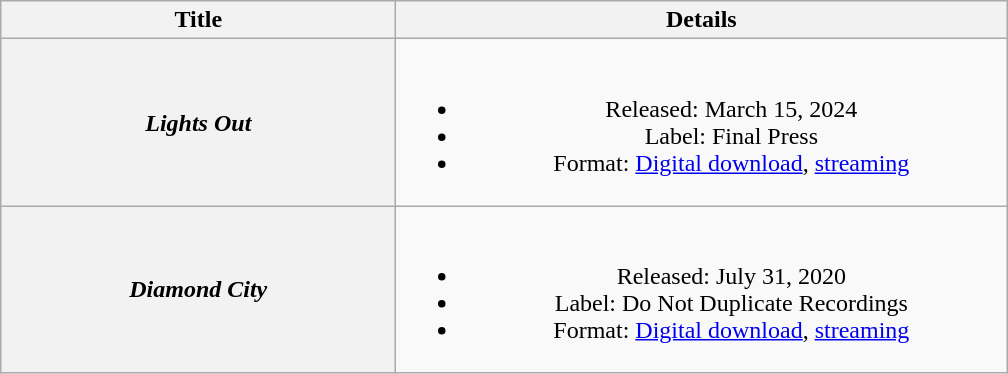<table class="wikitable plainrowheaders" style="text-align:center;">
<tr>
<th style="width:16em;">Title</th>
<th style="width:25em;">Details</th>
</tr>
<tr>
<th scope="row"><em>Lights Out</em></th>
<td><br><ul><li>Released: March 15, 2024</li><li>Label: Final Press</li><li>Format: <a href='#'>Digital download</a>, <a href='#'>streaming</a></li></ul></td>
</tr>
<tr>
<th scope="row"><em>Diamond City</em></th>
<td><br><ul><li>Released: July 31, 2020</li><li>Label: Do Not Duplicate Recordings</li><li>Format: <a href='#'>Digital download</a>, <a href='#'>streaming</a></li></ul></td>
</tr>
</table>
